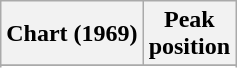<table class="wikitable sortable plainrowheaders">
<tr>
<th scope="col">Chart (1969)</th>
<th scope="col">Peak<br> position</th>
</tr>
<tr>
</tr>
<tr>
</tr>
<tr>
</tr>
</table>
